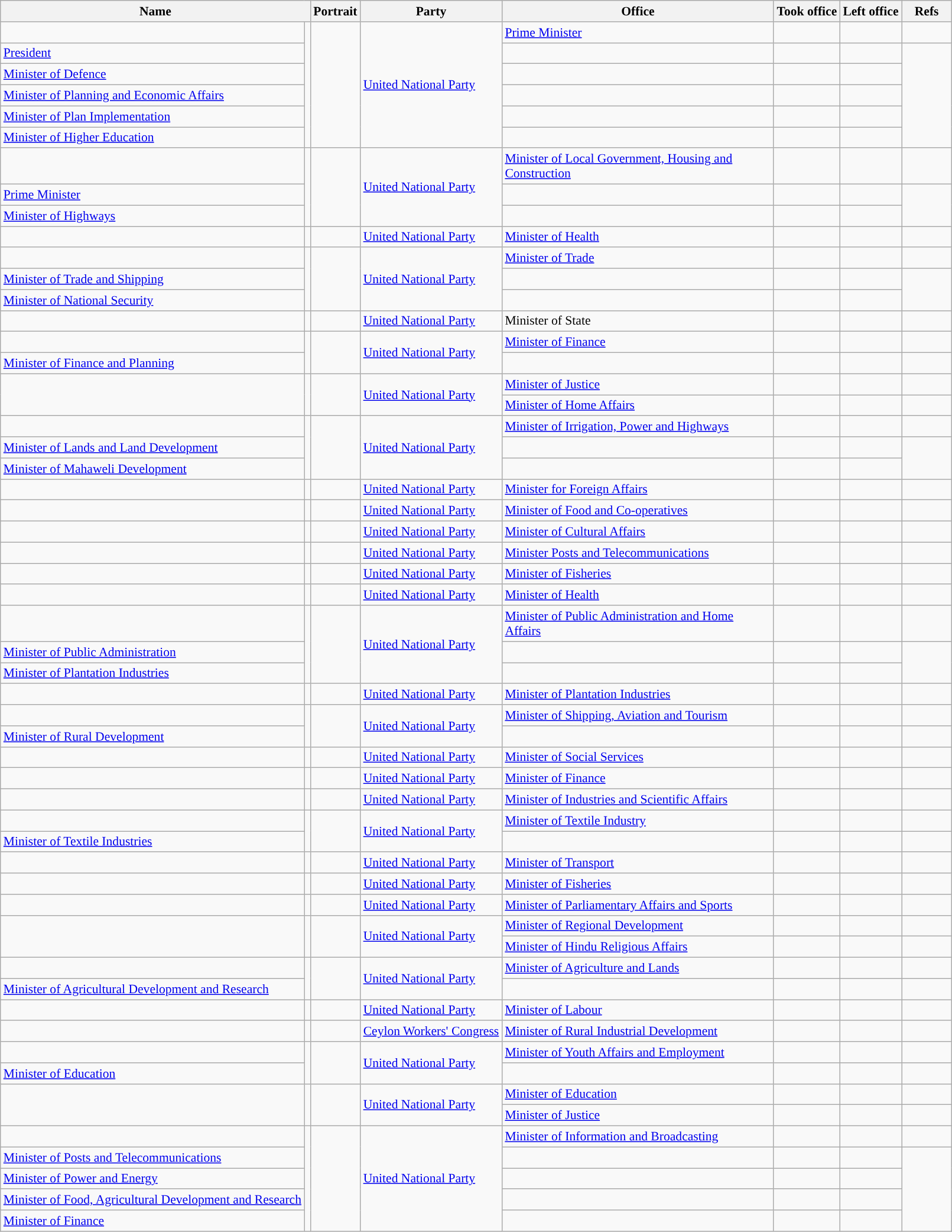<table class="wikitable plainrowheaders sortable" style="font-size:90%; text-align:left;">
<tr>
<th scope=col colspan="2">Name</th>
<th scope=col class=unsortable>Portrait</th>
<th scope=col>Party</th>
<th scope=col width=300px>Office</th>
<th scope=col>Took office</th>
<th scope=col>Left office</th>
<th scope=col width=50px class=unsortable>Refs</th>
</tr>
<tr>
<td !align="center" style="background:"></td>
<td rowspan=6></td>
<td align=center rowspan=6></td>
<td rowspan=6><a href='#'>United National Party</a></td>
<td><a href='#'>Prime Minister</a></td>
<td align=center></td>
<td align=center></td>
<td align=center></td>
</tr>
<tr>
<td><a href='#'>President</a></td>
<td align=center></td>
<td align=center></td>
<td align=center></td>
</tr>
<tr>
<td><a href='#'>Minister of Defence</a></td>
<td align=center></td>
<td></td>
<td align=center></td>
</tr>
<tr>
<td><a href='#'>Minister of Planning and Economic Affairs</a></td>
<td align=center></td>
<td></td>
<td align=center></td>
</tr>
<tr>
<td><a href='#'>Minister of Plan Implementation</a></td>
<td align=center></td>
<td></td>
<td align=center></td>
</tr>
<tr>
<td><a href='#'>Minister of Higher Education</a></td>
<td align=center></td>
<td></td>
<td align=center></td>
</tr>
<tr>
<td !align="center" style="background:"></td>
<td rowspan=3></td>
<td align=center rowspan=3></td>
<td rowspan=3><a href='#'>United National Party</a></td>
<td><a href='#'>Minister of Local Government, Housing and Construction</a></td>
<td align=center></td>
<td></td>
<td align=center></td>
</tr>
<tr>
<td><a href='#'>Prime Minister</a></td>
<td align=center></td>
<td align=center></td>
<td align=center></td>
</tr>
<tr>
<td><a href='#'>Minister of Highways</a></td>
<td align=center></td>
<td align=center></td>
<td align=center></td>
</tr>
<tr>
<td !align="center" style="background:"></td>
<td></td>
<td align=center></td>
<td><a href='#'>United National Party</a></td>
<td><a href='#'>Minister of Health</a></td>
<td></td>
<td></td>
<td align=center></td>
</tr>
<tr>
<td !align="center" style="background:"></td>
<td rowspan=3></td>
<td align=center rowspan=3></td>
<td rowspan=3><a href='#'>United National Party</a></td>
<td><a href='#'>Minister of Trade</a></td>
<td align=center></td>
<td></td>
<td align=center></td>
</tr>
<tr>
<td><a href='#'>Minister of Trade and Shipping</a></td>
<td align=center></td>
<td></td>
<td align=center></td>
</tr>
<tr>
<td><a href='#'>Minister of National Security</a></td>
<td align=center></td>
<td></td>
<td align=center></td>
</tr>
<tr>
<td !align="center" style="background:"></td>
<td></td>
<td align=center></td>
<td><a href='#'>United National Party</a></td>
<td>Minister of State</td>
<td align=center></td>
<td></td>
<td align=center></td>
</tr>
<tr>
<td !align="center" style="background:"></td>
<td rowspan=2></td>
<td align=center rowspan=2></td>
<td rowspan=2><a href='#'>United National Party</a></td>
<td><a href='#'>Minister of Finance</a></td>
<td align=center></td>
<td align=center></td>
<td align=center></td>
</tr>
<tr>
<td><a href='#'>Minister of Finance and Planning</a></td>
<td align=center></td>
<td align=center></td>
<td align=center></td>
</tr>
<tr>
<td rowspan=2 !align="center" style="background:"></td>
<td rowspan=2></td>
<td align=center rowspan=2></td>
<td rowspan=2><a href='#'>United National Party</a></td>
<td><a href='#'>Minister of Justice</a></td>
<td align=center></td>
<td></td>
<td align=center></td>
</tr>
<tr>
<td><a href='#'>Minister of Home Affairs</a></td>
<td align=center></td>
<td></td>
<td align=center></td>
</tr>
<tr>
<td !align="center" style="background:"></td>
<td rowspan=3></td>
<td align=center rowspan=3></td>
<td rowspan=3><a href='#'>United National Party</a></td>
<td><a href='#'>Minister of Irrigation, Power and Highways</a></td>
<td align=center></td>
<td></td>
<td align=center></td>
</tr>
<tr>
<td><a href='#'>Minister of Lands and Land Development</a></td>
<td align=center></td>
<td align=center></td>
<td align=center></td>
</tr>
<tr>
<td><a href='#'>Minister of Mahaweli Development</a></td>
<td align=center></td>
<td align=center></td>
<td align=center></td>
</tr>
<tr>
<td !align="center" style="background:"></td>
<td></td>
<td align=center></td>
<td><a href='#'>United National Party</a></td>
<td><a href='#'>Minister for Foreign Affairs</a></td>
<td align=center></td>
<td></td>
<td align=center></td>
</tr>
<tr>
<td !align="center" style="background:"></td>
<td></td>
<td align=center></td>
<td><a href='#'>United National Party</a></td>
<td><a href='#'>Minister of Food and Co-operatives</a></td>
<td align=center></td>
<td></td>
<td align=center></td>
</tr>
<tr>
<td !align="center" style="background:"></td>
<td></td>
<td align=center></td>
<td><a href='#'>United National Party</a></td>
<td><a href='#'>Minister of Cultural Affairs</a></td>
<td align=center></td>
<td></td>
<td align=center></td>
</tr>
<tr>
<td !align="center" style="background:"></td>
<td></td>
<td align=center></td>
<td><a href='#'>United National Party</a></td>
<td><a href='#'>Minister Posts and Telecommunications</a></td>
<td align=center></td>
<td></td>
<td align=center></td>
</tr>
<tr>
<td !align="center" style="background:"></td>
<td></td>
<td align=center></td>
<td><a href='#'>United National Party</a></td>
<td><a href='#'>Minister of Fisheries</a></td>
<td></td>
<td align=center></td>
<td align=center></td>
</tr>
<tr>
<td !align="center" style="background:"></td>
<td></td>
<td align=center></td>
<td><a href='#'>United National Party</a></td>
<td><a href='#'>Minister of Health</a></td>
<td align=center></td>
<td></td>
<td align=center></td>
</tr>
<tr>
<td !align="center" style="background:"></td>
<td rowspan=3></td>
<td align=center rowspan=3></td>
<td rowspan=3><a href='#'>United National Party</a></td>
<td><a href='#'>Minister of Public Administration and Home Affairs</a></td>
<td align=center></td>
<td></td>
<td align=center></td>
</tr>
<tr>
<td><a href='#'>Minister of Public Administration</a></td>
<td align=center></td>
<td></td>
<td align=center></td>
</tr>
<tr>
<td><a href='#'>Minister of Plantation Industries</a></td>
<td align=center></td>
<td></td>
<td align=center></td>
</tr>
<tr>
<td !align="center" style="background:"></td>
<td></td>
<td align=center></td>
<td><a href='#'>United National Party</a></td>
<td><a href='#'>Minister of Plantation Industries</a></td>
<td align=center></td>
<td></td>
<td align=center></td>
</tr>
<tr>
<td !align="center" style="background:"></td>
<td rowspan=2></td>
<td align=center rowspan=2></td>
<td rowspan=2><a href='#'>United National Party</a></td>
<td><a href='#'>Minister of Shipping, Aviation and Tourism</a></td>
<td align=center></td>
<td></td>
<td align=center></td>
</tr>
<tr>
<td><a href='#'>Minister of Rural Development</a></td>
<td align=center></td>
<td></td>
<td align=center></td>
</tr>
<tr>
<td !align="center" style="background:"></td>
<td></td>
<td align=center></td>
<td><a href='#'>United National Party</a></td>
<td><a href='#'>Minister of Social Services</a></td>
<td align=center></td>
<td></td>
<td align=center></td>
</tr>
<tr>
<td !align="center" style="background:"></td>
<td></td>
<td align=center></td>
<td><a href='#'>United National Party</a></td>
<td><a href='#'>Minister of Finance</a></td>
<td align=center></td>
<td align=center></td>
<td align=center></td>
</tr>
<tr>
<td !align="center" style="background:"></td>
<td></td>
<td align=center></td>
<td><a href='#'>United National Party</a></td>
<td><a href='#'>Minister of Industries and Scientific Affairs</a></td>
<td align=center></td>
<td></td>
<td align=center></td>
</tr>
<tr>
<td !align="center" style="background:"></td>
<td rowspan=2></td>
<td align=center rowspan=2></td>
<td rowspan=2><a href='#'>United National Party</a></td>
<td><a href='#'>Minister of Textile Industry</a></td>
<td align=center></td>
<td></td>
<td align=center></td>
</tr>
<tr>
<td><a href='#'>Minister of Textile Industries</a></td>
<td></td>
<td></td>
<td align=center></td>
</tr>
<tr>
<td !align="center" style="background:"></td>
<td></td>
<td align=center></td>
<td><a href='#'>United National Party</a></td>
<td><a href='#'>Minister of Transport</a></td>
<td align=center></td>
<td></td>
<td align=center></td>
</tr>
<tr>
<td !align="center" style="background:"></td>
<td></td>
<td align=center></td>
<td><a href='#'>United National Party</a></td>
<td><a href='#'>Minister of Fisheries</a></td>
<td align=center></td>
<td></td>
<td align=center></td>
</tr>
<tr>
<td !align="center" style="background:"></td>
<td></td>
<td align=center></td>
<td><a href='#'>United National Party</a></td>
<td><a href='#'>Minister of Parliamentary Affairs and Sports</a></td>
<td align=center></td>
<td></td>
<td align=center></td>
</tr>
<tr>
<td rowspan=2 !align="center" style="background:"></td>
<td rowspan=2></td>
<td align=center rowspan=2></td>
<td rowspan=2><a href='#'>United National Party</a></td>
<td><a href='#'>Minister of Regional Development</a></td>
<td align=center></td>
<td></td>
<td align=center></td>
</tr>
<tr>
<td><a href='#'>Minister of Hindu Religious Affairs</a></td>
<td align=center></td>
<td></td>
<td align=center></td>
</tr>
<tr>
<td !align="center" style="background:"></td>
<td rowspan=2></td>
<td align=center rowspan=2></td>
<td rowspan=2><a href='#'>United National Party</a></td>
<td><a href='#'>Minister of Agriculture and Lands</a></td>
<td align=center></td>
<td></td>
<td align=center></td>
</tr>
<tr>
<td><a href='#'>Minister of Agricultural Development and Research</a></td>
<td align=center></td>
<td></td>
<td align=center></td>
</tr>
<tr>
<td !align="center" style="background:"></td>
<td></td>
<td align=center></td>
<td><a href='#'>United National Party</a></td>
<td><a href='#'>Minister of Labour</a></td>
<td align=center></td>
<td></td>
<td align=center></td>
</tr>
<tr>
<td !align="center" style="background:"></td>
<td></td>
<td align=center></td>
<td><a href='#'>Ceylon Workers' Congress</a></td>
<td><a href='#'>Minister of Rural Industrial Development</a></td>
<td align=center></td>
<td></td>
<td align=center></td>
</tr>
<tr>
<td !align="center" style="background:"></td>
<td rowspan=2></td>
<td align=center rowspan=2></td>
<td rowspan=2><a href='#'>United National Party</a></td>
<td><a href='#'>Minister of Youth Affairs and Employment</a></td>
<td align=center></td>
<td></td>
<td align=center></td>
</tr>
<tr>
<td><a href='#'>Minister of Education</a></td>
<td align=center></td>
<td></td>
<td align=center></td>
</tr>
<tr>
<td rowspan=2 !align="center" style="background:"></td>
<td rowspan=2></td>
<td align=center rowspan=2></td>
<td rowspan=2><a href='#'>United National Party</a></td>
<td><a href='#'>Minister of Education</a></td>
<td align=center></td>
<td></td>
<td align=center></td>
</tr>
<tr>
<td><a href='#'>Minister of Justice</a></td>
<td align=center></td>
<td></td>
<td align=center></td>
</tr>
<tr>
<td !align="center" style="background:"></td>
<td rowspan=5></td>
<td align=center rowspan=5></td>
<td rowspan=5><a href='#'>United National Party</a></td>
<td><a href='#'>Minister of Information and Broadcasting</a></td>
<td align=center></td>
<td></td>
<td align=center></td>
</tr>
<tr>
<td><a href='#'>Minister of Posts and Telecommunications</a></td>
<td></td>
<td></td>
<td align=center></td>
</tr>
<tr>
<td><a href='#'>Minister of Power and Energy</a></td>
<td></td>
<td></td>
<td align=center></td>
</tr>
<tr>
<td><a href='#'>Minister of Food, Agricultural Development and Research</a></td>
<td></td>
<td></td>
<td align=center></td>
</tr>
<tr>
<td><a href='#'>Minister of Finance</a></td>
<td></td>
<td></td>
<td align=center></td>
</tr>
</table>
